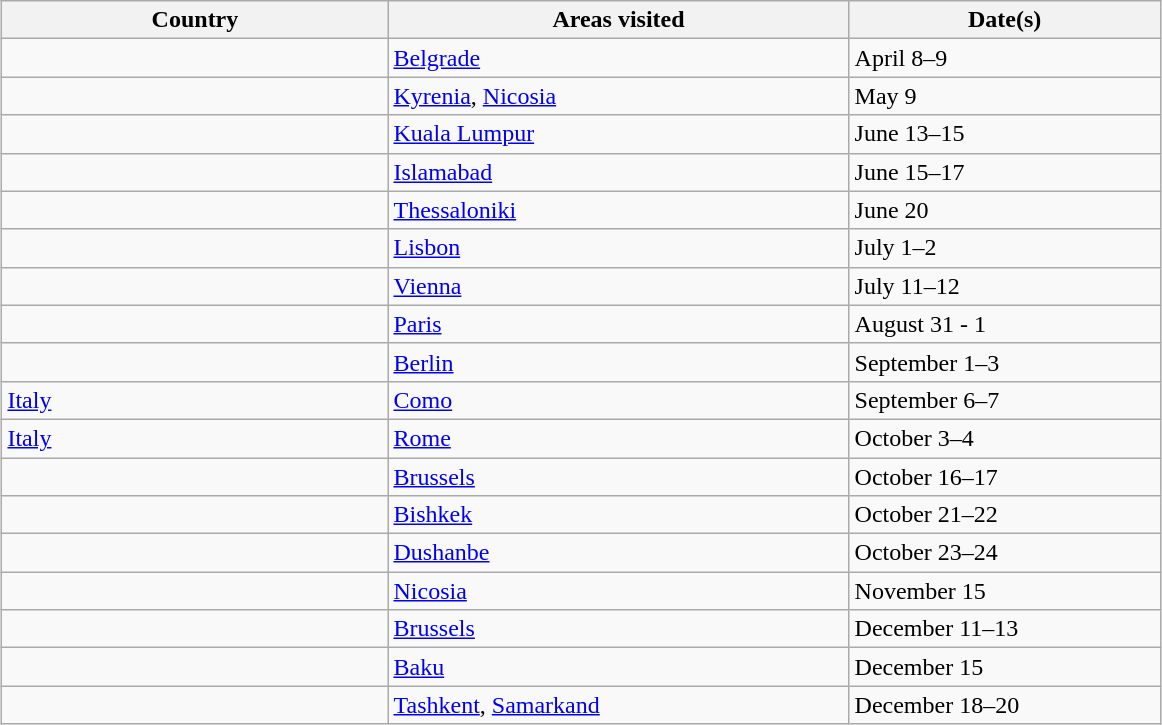<table class="wikitable" style="margin: 1em auto 1em auto">
<tr>
<th width=250>Country</th>
<th width=300>Areas visited</th>
<th width=200>Date(s)</th>
</tr>
<tr>
<td></td>
<td><a href='#'>Belgrade</a></td>
<td>April 8–9</td>
</tr>
<tr>
<td></td>
<td><a href='#'>Kyrenia</a>, <a href='#'>Nicosia</a></td>
<td>May 9</td>
</tr>
<tr>
<td></td>
<td><a href='#'>Kuala Lumpur</a></td>
<td>June 13–15</td>
</tr>
<tr>
<td></td>
<td><a href='#'>Islamabad</a></td>
<td>June 15–17</td>
</tr>
<tr>
<td></td>
<td><a href='#'>Thessaloniki</a></td>
<td>June 20</td>
</tr>
<tr>
<td></td>
<td><a href='#'>Lisbon</a></td>
<td>July 1–2</td>
</tr>
<tr>
<td></td>
<td><a href='#'>Vienna</a></td>
<td>July 11–12</td>
</tr>
<tr>
<td></td>
<td><a href='#'>Paris</a></td>
<td>August 31 - 1</td>
</tr>
<tr>
<td></td>
<td><a href='#'>Berlin</a></td>
<td>September 1–3</td>
</tr>
<tr>
<td> <a href='#'>Italy</a></td>
<td><a href='#'>Como</a></td>
<td>September 6–7</td>
</tr>
<tr>
<td> <a href='#'>Italy</a></td>
<td><a href='#'>Rome</a></td>
<td>October 3–4</td>
</tr>
<tr>
<td></td>
<td><a href='#'>Brussels</a></td>
<td>October 16–17</td>
</tr>
<tr>
<td></td>
<td><a href='#'>Bishkek</a></td>
<td>October 21–22</td>
</tr>
<tr>
<td></td>
<td><a href='#'>Dushanbe</a></td>
<td>October 23–24</td>
</tr>
<tr>
<td></td>
<td><a href='#'>Nicosia</a></td>
<td>November 15</td>
</tr>
<tr>
<td></td>
<td><a href='#'>Brussels</a></td>
<td>December 11–13</td>
</tr>
<tr>
<td></td>
<td><a href='#'>Baku</a></td>
<td>December 15</td>
</tr>
<tr>
<td></td>
<td><a href='#'>Tashkent</a>, <a href='#'>Samarkand</a></td>
<td>December 18–20</td>
</tr>
</table>
